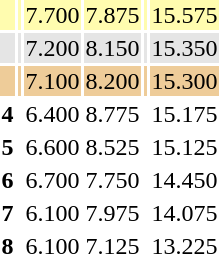<table>
<tr bgcolor=fffcaf>
<td></td>
<td align=left></td>
<td>7.700</td>
<td>7.875</td>
<td></td>
<td>15.575</td>
</tr>
<tr bgcolor=e5e5e5>
<td></td>
<td align=left></td>
<td>7.200</td>
<td>8.150</td>
<td></td>
<td>15.350</td>
</tr>
<tr bgcolor=eecc99>
<td></td>
<td align=left></td>
<td>7.100</td>
<td>8.200</td>
<td></td>
<td>15.300</td>
</tr>
<tr>
<th>4</th>
<td align=left></td>
<td>6.400</td>
<td>8.775</td>
<td></td>
<td>15.175</td>
</tr>
<tr>
<th>5</th>
<td align=left></td>
<td>6.600</td>
<td>8.525</td>
<td></td>
<td>15.125</td>
</tr>
<tr>
<th>6</th>
<td align=left></td>
<td>6.700</td>
<td>7.750</td>
<td></td>
<td>14.450</td>
</tr>
<tr>
<th>7</th>
<td align=left></td>
<td>6.100</td>
<td>7.975</td>
<td></td>
<td>14.075</td>
</tr>
<tr>
<th>8</th>
<td align=left></td>
<td>6.100</td>
<td>7.125</td>
<td></td>
<td>13.225</td>
</tr>
<tr>
</tr>
</table>
